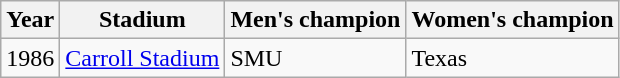<table class="wikitable">
<tr>
<th>Year</th>
<th>Stadium</th>
<th>Men's champion</th>
<th>Women's champion</th>
</tr>
<tr>
<td>1986</td>
<td><a href='#'>Carroll Stadium</a></td>
<td>SMU</td>
<td>Texas</td>
</tr>
</table>
